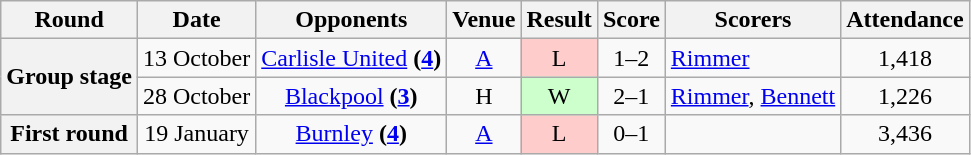<table class="wikitable" style="text-align:center">
<tr>
<th>Round</th>
<th>Date</th>
<th>Opponents</th>
<th>Venue</th>
<th>Result</th>
<th>Score</th>
<th>Scorers</th>
<th>Attendance</th>
</tr>
<tr>
<th rowspan=2>Group stage</th>
<td>13 October</td>
<td><a href='#'>Carlisle United</a> <strong>(<a href='#'>4</a>)</strong></td>
<td><a href='#'>A</a></td>
<td style="background-color:#FFCCCC">L</td>
<td>1–2</td>
<td align="left"><a href='#'>Rimmer</a></td>
<td>1,418</td>
</tr>
<tr>
<td>28 October</td>
<td><a href='#'>Blackpool</a> <strong>(<a href='#'>3</a>)</strong></td>
<td>H</td>
<td style="background-color:#CCFFCC">W</td>
<td>2–1</td>
<td align="left"><a href='#'>Rimmer</a>, <a href='#'>Bennett</a></td>
<td>1,226</td>
</tr>
<tr>
<th>First round</th>
<td>19 January</td>
<td><a href='#'>Burnley</a> <strong>(<a href='#'>4</a>)</strong></td>
<td><a href='#'>A</a></td>
<td style="background-color:#FFCCCC">L</td>
<td>0–1</td>
<td align="left"></td>
<td>3,436</td>
</tr>
</table>
